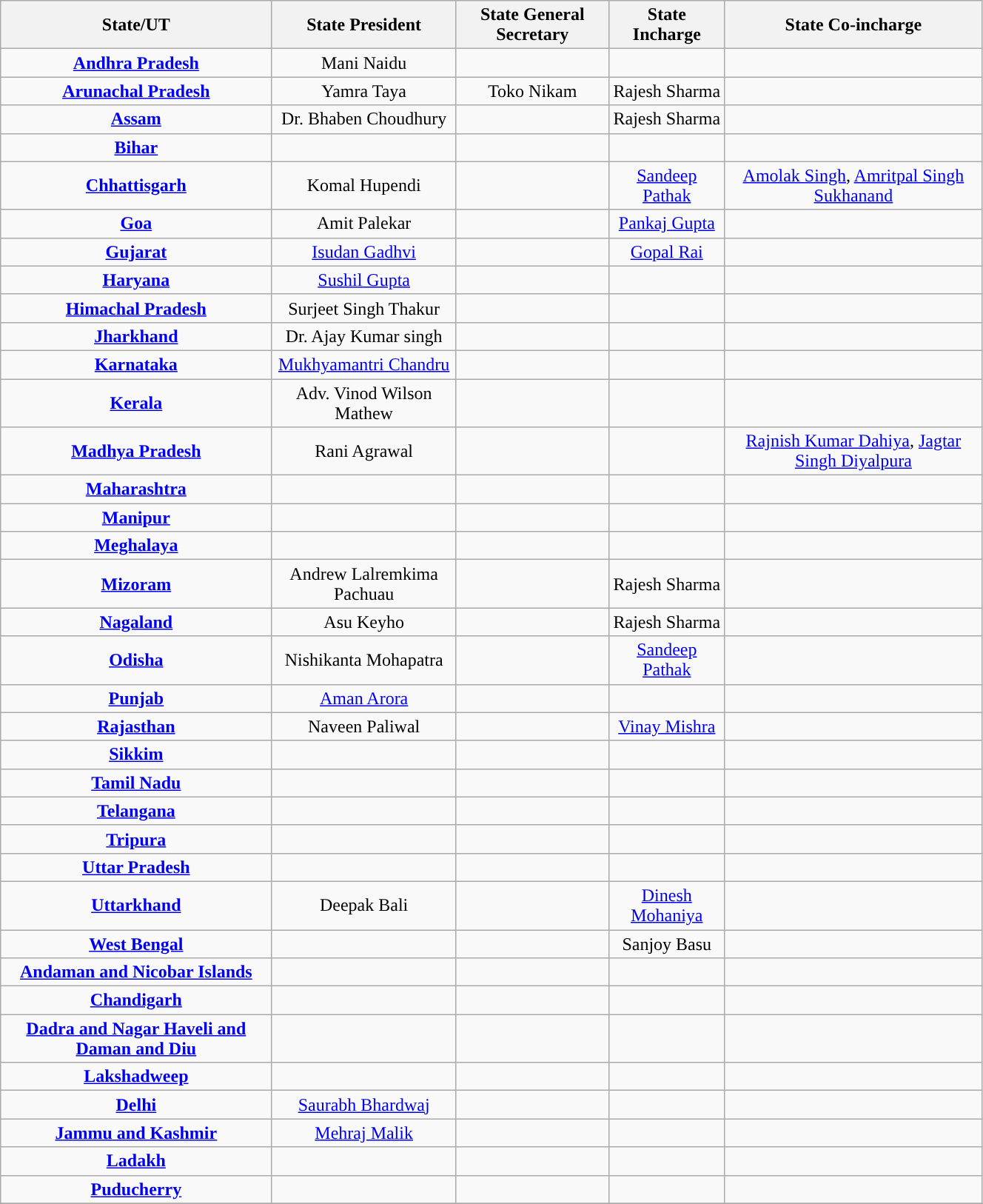<table class="sortable wikitable" style="text-align:center" width="70%">
<tr>
<th Style="background-color:">State/UT</th>
<th Style="background-color:">State President</th>
<th Style="background-color:">State General Secretary</th>
<th Style="background-color:">State Incharge</th>
<th style="background-color:">State  Co-incharge</th>
</tr>
<tr>
<td><strong><a href='#'>Andhra Pradesh</a></strong></td>
<td>Mani Naidu</td>
<td></td>
<td></td>
<td></td>
</tr>
<tr>
<td><strong><a href='#'>Arunachal Pradesh</a></strong></td>
<td>Yamra Taya</td>
<td>Toko Nikam</td>
<td>Rajesh Sharma</td>
<td></td>
</tr>
<tr>
<td><strong><a href='#'>Assam</a></strong></td>
<td>Dr. Bhaben Choudhury</td>
<td></td>
<td>Rajesh Sharma</td>
<td></td>
</tr>
<tr>
<td><strong><a href='#'>Bihar</a></strong></td>
<td></td>
<td></td>
<td></td>
<td></td>
</tr>
<tr>
<td><strong><a href='#'>Chhattisgarh</a></strong></td>
<td>Komal Hupendi</td>
<td></td>
<td><a href='#'>Sandeep Pathak</a></td>
<td><a href='#'>Amolak Singh</a>, <a href='#'>Amritpal Singh Sukhanand</a></td>
</tr>
<tr>
<td><strong><a href='#'>Goa</a></strong></td>
<td>Amit Palekar</td>
<td></td>
<td><a href='#'>Pankaj Gupta</a></td>
<td></td>
</tr>
<tr>
<td><strong><a href='#'>Gujarat</a></strong></td>
<td><a href='#'>Isudan Gadhvi</a></td>
<td></td>
<td><a href='#'>Gopal Rai</a></td>
<td></td>
</tr>
<tr>
<td><strong><a href='#'>Haryana</a></strong></td>
<td><a href='#'>Sushil Gupta</a></td>
<td></td>
<td></td>
<td></td>
</tr>
<tr>
<td><strong><a href='#'>Himachal Pradesh</a></strong></td>
<td>Surjeet Singh Thakur</td>
<td></td>
<td></td>
<td></td>
</tr>
<tr>
<td><strong><a href='#'>Jharkhand</a></strong></td>
<td>Dr. Ajay Kumar singh</td>
<td></td>
<td></td>
<td></td>
</tr>
<tr>
<td><strong><a href='#'>Karnataka</a></strong></td>
<td><a href='#'>Mukhyamantri Chandru</a></td>
<td></td>
<td></td>
<td></td>
</tr>
<tr>
<td><strong><a href='#'>Kerala</a></strong></td>
<td>Adv. Vinod Wilson Mathew</td>
<td></td>
<td></td>
<td></td>
</tr>
<tr>
<td><strong><a href='#'>Madhya Pradesh</a></strong></td>
<td>Rani Agrawal</td>
<td></td>
<td></td>
<td><a href='#'>Rajnish Kumar Dahiya</a>, <a href='#'>Jagtar Singh Diyalpura</a></td>
</tr>
<tr>
<td><strong><a href='#'>Maharashtra</a></strong></td>
<td></td>
<td></td>
<td></td>
<td></td>
</tr>
<tr>
<td><strong><a href='#'>Manipur</a></strong></td>
<td></td>
<td></td>
<td></td>
<td></td>
</tr>
<tr>
<td><strong><a href='#'>Meghalaya</a></strong></td>
<td></td>
<td></td>
<td></td>
<td></td>
</tr>
<tr>
<td><strong><a href='#'>Mizoram</a></strong></td>
<td>Andrew Lalremkima Pachuau</td>
<td></td>
<td>Rajesh Sharma</td>
<td></td>
</tr>
<tr>
<td><strong><a href='#'>Nagaland</a></strong></td>
<td>Asu Keyho</td>
<td></td>
<td>Rajesh Sharma</td>
<td></td>
</tr>
<tr>
<td><strong><a href='#'>Odisha</a></strong></td>
<td>Nishikanta Mohapatra</td>
<td></td>
<td><a href='#'>Sandeep Pathak</a></td>
<td></td>
</tr>
<tr>
<td><strong><a href='#'>Punjab</a></strong></td>
<td><a href='#'>Aman Arora</a></td>
<td></td>
<td></td>
<td></td>
</tr>
<tr>
<td><strong><a href='#'>Rajasthan</a></strong></td>
<td>Naveen Paliwal</td>
<td></td>
<td><a href='#'>Vinay Mishra</a></td>
<td></td>
</tr>
<tr>
<td><strong><a href='#'>Sikkim</a></strong></td>
<td></td>
<td></td>
<td></td>
<td></td>
</tr>
<tr>
<td><strong><a href='#'>Tamil Nadu</a></strong></td>
<td></td>
<td></td>
<td></td>
<td></td>
</tr>
<tr>
<td><strong><a href='#'>Telangana</a></strong></td>
<td></td>
<td></td>
<td></td>
<td></td>
</tr>
<tr>
<td><strong><a href='#'>Tripura</a></strong></td>
<td></td>
<td></td>
<td></td>
<td></td>
</tr>
<tr>
<td><strong><a href='#'>Uttar Pradesh</a></strong></td>
<td></td>
<td></td>
<td></td>
<td></td>
</tr>
<tr>
<td><strong><a href='#'>Uttarkhand</a></strong></td>
<td>Deepak Bali</td>
<td></td>
<td><a href='#'>Dinesh Mohaniya</a></td>
<td></td>
</tr>
<tr>
<td><strong><a href='#'>West Bengal</a></strong></td>
<td></td>
<td></td>
<td>Sanjoy Basu</td>
<td></td>
</tr>
<tr>
<td><strong><a href='#'>Andaman and Nicobar Islands</a></strong></td>
<td></td>
<td></td>
<td></td>
<td></td>
</tr>
<tr>
<td><strong><a href='#'>Chandigarh</a></strong></td>
<td></td>
<td></td>
<td></td>
<td></td>
</tr>
<tr>
<td><strong><a href='#'>Dadra and Nagar Haveli and Daman and Diu</a></strong></td>
<td></td>
<td></td>
<td></td>
<td></td>
</tr>
<tr>
<td><strong><a href='#'>Lakshadweep</a></strong></td>
<td></td>
<td></td>
<td></td>
<td></td>
</tr>
<tr>
<td><strong><a href='#'>Delhi</a></strong></td>
<td><a href='#'>Saurabh Bhardwaj</a></td>
<td></td>
<td></td>
<td></td>
</tr>
<tr>
<td><strong><a href='#'>Jammu and Kashmir</a></strong></td>
<td><a href='#'>Mehraj Malik</a></td>
<td></td>
<td></td>
<td></td>
</tr>
<tr>
<td><strong><a href='#'>Ladakh</a></strong></td>
<td></td>
<td></td>
<td></td>
<td></td>
</tr>
<tr>
<td><strong><a href='#'>Puducherry</a></strong></td>
<td></td>
<td></td>
<td></td>
<td></td>
</tr>
<tr>
</tr>
</table>
